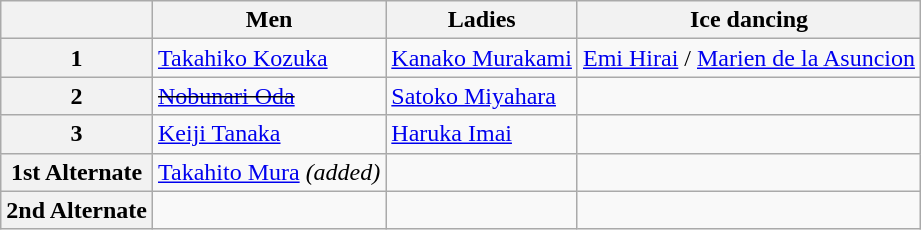<table class="wikitable">
<tr>
<th></th>
<th>Men</th>
<th>Ladies</th>
<th>Ice dancing</th>
</tr>
<tr>
<th>1</th>
<td><a href='#'>Takahiko Kozuka</a></td>
<td><a href='#'>Kanako Murakami</a></td>
<td><a href='#'>Emi Hirai</a> / <a href='#'>Marien de la Asuncion</a></td>
</tr>
<tr>
<th>2</th>
<td><s><a href='#'>Nobunari Oda</a></s></td>
<td><a href='#'>Satoko Miyahara</a></td>
</tr>
<tr>
<th>3</th>
<td><a href='#'>Keiji Tanaka</a></td>
<td><a href='#'>Haruka Imai</a></td>
<td></td>
</tr>
<tr>
<th>1st Alternate</th>
<td><a href='#'>Takahito Mura</a> <em>(added)</em></td>
<td></td>
<td></td>
</tr>
<tr>
<th>2nd Alternate</th>
<td></td>
<td></td>
<td></td>
</tr>
</table>
